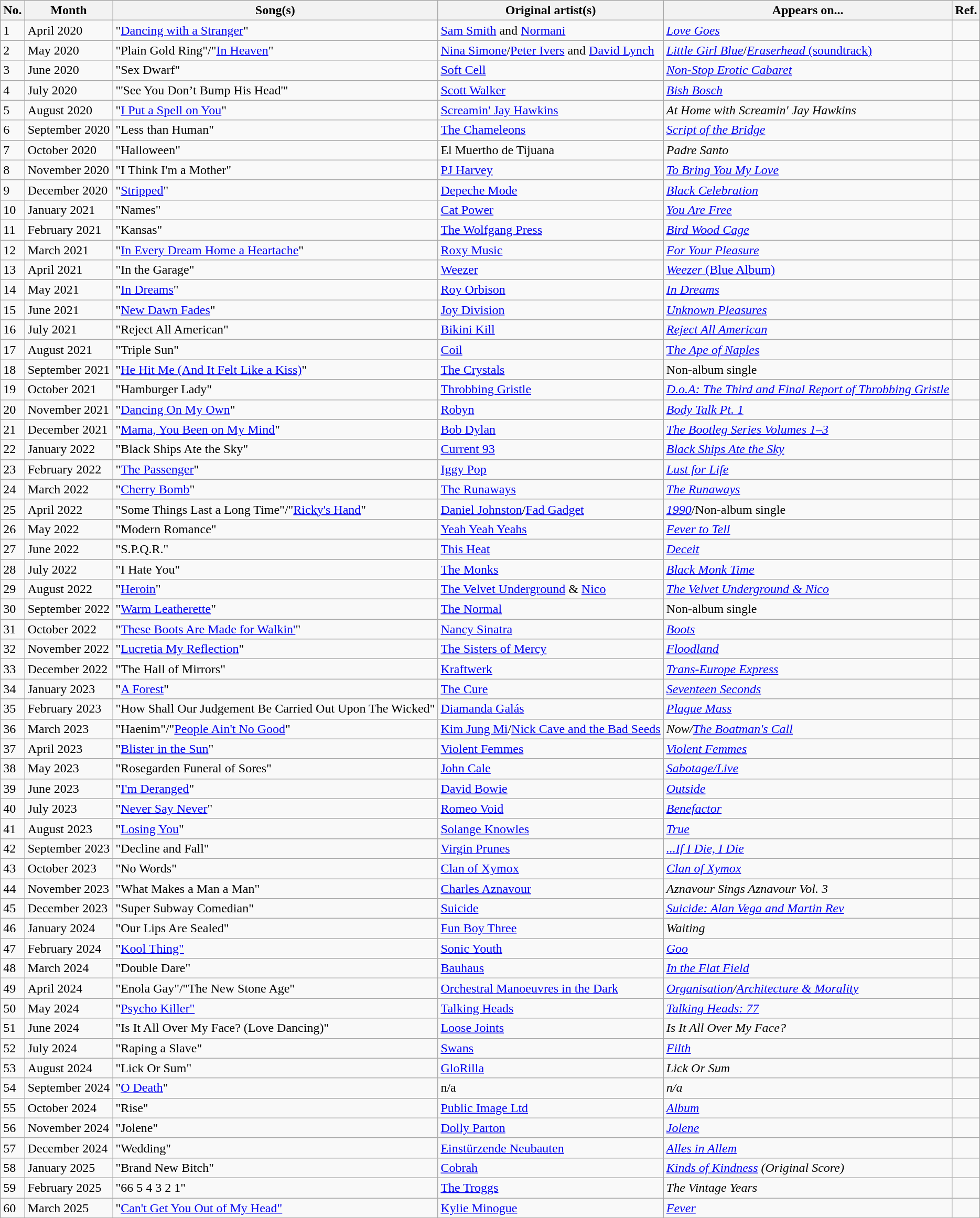<table class="wikitable">
<tr>
<th>No.</th>
<th>Month</th>
<th>Song(s)</th>
<th>Original artist(s)</th>
<th>Appears on...</th>
<th>Ref.</th>
</tr>
<tr>
<td>1</td>
<td>April 2020</td>
<td>"<a href='#'>Dancing with a Stranger</a>"</td>
<td><a href='#'>Sam Smith</a> and <a href='#'>Normani</a></td>
<td><em><a href='#'>Love Goes</a></em></td>
<td></td>
</tr>
<tr>
<td>2</td>
<td>May 2020</td>
<td>"Plain Gold Ring"/"<a href='#'>In Heaven</a>"</td>
<td><a href='#'>Nina Simone</a>/<a href='#'>Peter Ivers</a> and <a href='#'>David Lynch</a></td>
<td><a href='#'><em>Little Girl Blue</em></a>/<a href='#'><em>Eraserhead</em> (soundtrack)</a></td>
<td></td>
</tr>
<tr>
<td>3</td>
<td>June 2020</td>
<td>"Sex Dwarf"</td>
<td><a href='#'>Soft Cell</a></td>
<td><em><a href='#'>Non-Stop Erotic Cabaret</a></em></td>
<td></td>
</tr>
<tr>
<td>4</td>
<td>July 2020</td>
<td>"'See You Don’t Bump His Head'"</td>
<td><a href='#'>Scott Walker</a></td>
<td><em><a href='#'>Bish Bosch</a></em></td>
<td></td>
</tr>
<tr>
<td>5</td>
<td>August 2020</td>
<td>"<a href='#'>I Put a Spell on You</a>"</td>
<td><a href='#'>Screamin' Jay Hawkins</a></td>
<td><em>At Home with Screamin' Jay Hawkins</em></td>
<td></td>
</tr>
<tr>
<td>6</td>
<td>September 2020</td>
<td>"Less than Human"</td>
<td><a href='#'>The Chameleons</a></td>
<td><em><a href='#'>Script of the Bridge</a></em></td>
<td></td>
</tr>
<tr>
<td>7</td>
<td>October 2020</td>
<td>"Halloween"</td>
<td>El Muertho de Tijuana</td>
<td><em>Padre Santo</em></td>
<td></td>
</tr>
<tr>
<td>8</td>
<td>November 2020</td>
<td>"I Think I'm a Mother"</td>
<td><a href='#'>PJ Harvey</a></td>
<td><em><a href='#'>To Bring You My Love</a></em></td>
<td></td>
</tr>
<tr>
<td>9</td>
<td>December 2020</td>
<td>"<a href='#'>Stripped</a>"</td>
<td><a href='#'>Depeche Mode</a></td>
<td><em><a href='#'>Black Celebration</a></em></td>
<td></td>
</tr>
<tr>
<td>10</td>
<td>January 2021</td>
<td>"Names"</td>
<td><a href='#'>Cat Power</a></td>
<td><em><a href='#'>You Are Free</a></em></td>
<td></td>
</tr>
<tr>
<td>11</td>
<td>February 2021</td>
<td>"Kansas"</td>
<td><a href='#'>The Wolfgang Press</a></td>
<td><em><a href='#'>Bird Wood Cage</a></em></td>
<td></td>
</tr>
<tr>
<td>12</td>
<td>March 2021</td>
<td>"<a href='#'>In Every Dream Home a Heartache</a>"</td>
<td><a href='#'>Roxy Music</a></td>
<td><em><a href='#'>For Your Pleasure</a></em></td>
<td></td>
</tr>
<tr>
<td>13</td>
<td>April 2021</td>
<td>"In the Garage"</td>
<td><a href='#'>Weezer</a></td>
<td><a href='#'><em>Weezer</em> (Blue Album)</a></td>
<td></td>
</tr>
<tr>
<td>14</td>
<td>May 2021</td>
<td>"<a href='#'>In Dreams</a>"</td>
<td><a href='#'>Roy Orbison</a></td>
<td><a href='#'><em>In Dreams</em></a></td>
<td></td>
</tr>
<tr>
<td>15</td>
<td>June 2021</td>
<td>"<a href='#'>New Dawn Fades</a>"</td>
<td><a href='#'>Joy Division</a></td>
<td><em><a href='#'>Unknown Pleasures</a></em></td>
<td></td>
</tr>
<tr>
<td>16</td>
<td>July 2021</td>
<td>"Reject All American"</td>
<td><a href='#'>Bikini Kill</a></td>
<td><em><a href='#'>Reject All American</a></em></td>
<td></td>
</tr>
<tr>
<td>17</td>
<td>August 2021</td>
<td>"Triple Sun"</td>
<td><a href='#'>Coil</a></td>
<td><a href='#'>T<em>he Ape of Naples</em></a></td>
<td></td>
</tr>
<tr>
<td>18</td>
<td>September 2021</td>
<td>"<a href='#'>He Hit Me (And It Felt Like a Kiss)</a>"</td>
<td><a href='#'>The Crystals</a></td>
<td>Non-album single</td>
<td></td>
</tr>
<tr>
<td>19</td>
<td>October 2021</td>
<td>"Hamburger Lady"</td>
<td><a href='#'>Throbbing Gristle</a></td>
<td><em><a href='#'>D.o.A: The Third and Final Report of Throbbing Gristle</a></em></td>
<td></td>
</tr>
<tr>
<td>20</td>
<td>November 2021</td>
<td>"<a href='#'>Dancing On My Own</a>"</td>
<td><a href='#'>Robyn</a></td>
<td><em><a href='#'>Body Talk Pt. 1</a></em></td>
<td></td>
</tr>
<tr>
<td>21</td>
<td>December 2021</td>
<td>"<a href='#'>Mama, You Been on My Mind</a>"</td>
<td><a href='#'>Bob Dylan</a></td>
<td><em><a href='#'>The Bootleg Series Volumes 1–3</a></em></td>
<td></td>
</tr>
<tr>
<td>22</td>
<td>January 2022</td>
<td>"Black Ships Ate the Sky"</td>
<td><a href='#'>Current 93</a></td>
<td><em><a href='#'>Black Ships Ate the Sky</a></em></td>
<td></td>
</tr>
<tr>
<td>23</td>
<td>February 2022</td>
<td>"<a href='#'>The Passenger</a>"</td>
<td><a href='#'>Iggy Pop</a></td>
<td><a href='#'><em>Lust for Life</em></a></td>
<td></td>
</tr>
<tr>
<td>24</td>
<td>March 2022</td>
<td>"<a href='#'>Cherry Bomb</a>"</td>
<td><a href='#'>The Runaways</a></td>
<td><a href='#'><em>The Runaways</em></a></td>
<td></td>
</tr>
<tr>
<td>25</td>
<td>April 2022</td>
<td>"Some Things Last a Long Time"/"<a href='#'>Ricky's Hand</a>"</td>
<td><a href='#'>Daniel Johnston</a>/<a href='#'>Fad Gadget</a></td>
<td><em><a href='#'>1990</a></em>/Non-album single</td>
<td></td>
</tr>
<tr>
<td>26</td>
<td>May 2022</td>
<td>"Modern Romance"</td>
<td><a href='#'>Yeah Yeah Yeahs</a></td>
<td><a href='#'><em>Fever to Tell</em></a></td>
<td></td>
</tr>
<tr>
<td>27</td>
<td>June 2022</td>
<td>"S.P.Q.R."</td>
<td><a href='#'>This Heat</a></td>
<td><a href='#'><em>Deceit</em></a></td>
<td></td>
</tr>
<tr>
<td>28</td>
<td>July 2022</td>
<td>"I Hate You"</td>
<td><a href='#'>The Monks</a></td>
<td><em><a href='#'>Black Monk Time</a></em></td>
<td></td>
</tr>
<tr>
<td>29</td>
<td>August 2022</td>
<td>"<a href='#'>Heroin</a>"</td>
<td><a href='#'>The Velvet Underground</a> & <a href='#'>Nico</a></td>
<td><em><a href='#'>The Velvet Underground & Nico</a></em></td>
<td></td>
</tr>
<tr>
<td>30</td>
<td>September 2022</td>
<td>"<a href='#'>Warm Leatherette</a>"</td>
<td><a href='#'>The Normal</a></td>
<td>Non-album single</td>
<td></td>
</tr>
<tr>
<td>31</td>
<td>October 2022</td>
<td>"<a href='#'>These Boots Are Made for Walkin'</a>"</td>
<td><a href='#'>Nancy Sinatra</a></td>
<td><a href='#'><em>Boots</em></a></td>
<td></td>
</tr>
<tr>
<td>32</td>
<td>November 2022</td>
<td>"<a href='#'>Lucretia My Reflection</a>"</td>
<td><a href='#'>The Sisters of Mercy</a></td>
<td><a href='#'><em>Floodland</em></a></td>
<td></td>
</tr>
<tr>
<td>33</td>
<td>December 2022</td>
<td>"The Hall of Mirrors"</td>
<td><a href='#'>Kraftwerk</a></td>
<td><a href='#'><em>Trans-Europe Express</em></a></td>
<td></td>
</tr>
<tr>
<td>34</td>
<td>January 2023</td>
<td>"<a href='#'>A Forest</a>"</td>
<td><a href='#'>The Cure</a></td>
<td><em><a href='#'>Seventeen Seconds</a></em></td>
<td></td>
</tr>
<tr>
<td>35</td>
<td>February 2023</td>
<td>"How Shall Our Judgement Be Carried Out Upon The Wicked"</td>
<td><a href='#'>Diamanda Galás</a></td>
<td><em><a href='#'>Plague Mass</a></em></td>
<td></td>
</tr>
<tr>
<td>36</td>
<td>March 2023</td>
<td>"Haenim"/"<a href='#'>People Ain't No Good</a>"</td>
<td><a href='#'>Kim Jung Mi</a>/<a href='#'>Nick Cave and the Bad Seeds</a></td>
<td><em>Now/<a href='#'>The Boatman's Call</a></em></td>
<td></td>
</tr>
<tr>
<td>37</td>
<td>April 2023</td>
<td>"<a href='#'>Blister in the Sun</a>"</td>
<td><a href='#'>Violent Femmes</a></td>
<td><a href='#'><em>Violent Femmes</em></a></td>
<td></td>
</tr>
<tr>
<td>38</td>
<td>May 2023</td>
<td>"Rosegarden Funeral of Sores"</td>
<td><a href='#'>John Cale</a></td>
<td><em><a href='#'>Sabotage/Live</a></em></td>
<td></td>
</tr>
<tr>
<td>39</td>
<td>June 2023</td>
<td>"<a href='#'>I'm Deranged</a>"</td>
<td><a href='#'>David Bowie</a></td>
<td><a href='#'><em>Outside</em></a></td>
<td></td>
</tr>
<tr>
<td>40</td>
<td>July 2023</td>
<td>"<a href='#'>Never Say Never</a>"</td>
<td><a href='#'>Romeo Void</a></td>
<td><a href='#'><em>Benefactor</em></a></td>
<td></td>
</tr>
<tr>
<td>41</td>
<td>August 2023</td>
<td>"<a href='#'>Losing You</a>"</td>
<td><a href='#'>Solange Knowles</a></td>
<td><a href='#'><em>True</em></a></td>
<td></td>
</tr>
<tr>
<td>42</td>
<td>September 2023</td>
<td>"Decline and Fall"</td>
<td><a href='#'>Virgin Prunes</a></td>
<td><a href='#'><em>...If I Die, I Die</em></a></td>
<td></td>
</tr>
<tr>
<td>43</td>
<td>October 2023</td>
<td>"No Words"</td>
<td><a href='#'>Clan of Xymox</a></td>
<td><a href='#'><em>Clan of Xymox</em></a></td>
<td></td>
</tr>
<tr>
<td>44</td>
<td>November 2023</td>
<td>"What Makes a Man a Man"</td>
<td><a href='#'>Charles Aznavour</a></td>
<td><em>Aznavour Sings Aznavour Vol. 3</em></td>
<td></td>
</tr>
<tr>
<td>45</td>
<td>December 2023</td>
<td>"Super Subway Comedian"</td>
<td><a href='#'>Suicide</a></td>
<td><a href='#'><em>Suicide: Alan Vega and Martin Rev</em></a></td>
<td></td>
</tr>
<tr>
<td>46</td>
<td>January 2024</td>
<td>"Our Lips Are Sealed"</td>
<td><a href='#'>Fun Boy Three</a></td>
<td><em>Waiting</em></td>
<td></td>
</tr>
<tr>
<td>47</td>
<td>February 2024</td>
<td>"<a href='#'>Kool Thing"</a></td>
<td><a href='#'>Sonic Youth</a></td>
<td><a href='#'><em>Goo</em></a></td>
<td></td>
</tr>
<tr>
<td>48</td>
<td>March 2024</td>
<td>"Double Dare"</td>
<td><a href='#'>Bauhaus</a></td>
<td><a href='#'><em>In the Flat Field</em></a></td>
<td></td>
</tr>
<tr>
<td>49</td>
<td>April 2024</td>
<td>"Enola Gay"/"The New Stone Age"</td>
<td><a href='#'>Orchestral Manoeuvres in the Dark</a></td>
<td><em><a href='#'>Organisation</a>/<a href='#'>Architecture & Morality</a></em></td>
<td></td>
</tr>
<tr>
<td>50</td>
<td>May 2024</td>
<td>"<a href='#'>Psycho Killer"</a></td>
<td><a href='#'>Talking Heads</a></td>
<td><a href='#'><em>Talking Heads: 77</em></a></td>
<td></td>
</tr>
<tr>
<td>51</td>
<td>June 2024</td>
<td>"Is It All Over My Face? (Love Dancing)"</td>
<td><a href='#'>Loose Joints</a></td>
<td><em>Is It All Over My Face?</em></td>
<td></td>
</tr>
<tr>
<td>52</td>
<td>July 2024</td>
<td>"Raping a Slave"</td>
<td><a href='#'>Swans</a></td>
<td><a href='#'><em>Filth</em></a></td>
<td></td>
</tr>
<tr>
<td>53</td>
<td>August 2024</td>
<td>"Lick Or Sum"</td>
<td><a href='#'>GloRilla</a></td>
<td><em>Lick Or Sum</em></td>
<td></td>
</tr>
<tr>
<td>54</td>
<td>September 2024</td>
<td>"<a href='#'>O Death</a>"</td>
<td>n/a</td>
<td><em>n/a</em></td>
<td></td>
</tr>
<tr>
<td>55</td>
<td>October 2024</td>
<td>"Rise"</td>
<td><a href='#'>Public Image Ltd</a></td>
<td><a href='#'><em>Album</em></a></td>
<td></td>
</tr>
<tr>
<td>56</td>
<td>November 2024</td>
<td>"Jolene"</td>
<td><a href='#'>Dolly Parton</a></td>
<td><a href='#'><em>Jolene</em></a></td>
<td></td>
</tr>
<tr>
<td>57</td>
<td>December 2024</td>
<td>"Wedding"</td>
<td><a href='#'>Einstürzende Neubauten</a></td>
<td><a href='#'><em>Alles in Allem</em></a></td>
<td></td>
</tr>
<tr>
<td>58</td>
<td>January 2025</td>
<td>"Brand New Bitch"</td>
<td><a href='#'>Cobrah</a></td>
<td><em><a href='#'>Kinds of Kindness</a> (Original Score)</em></td>
<td></td>
</tr>
<tr>
<td>59</td>
<td>February 2025</td>
<td>"66 5 4 3 2 1"</td>
<td><a href='#'>The Troggs</a></td>
<td><em>The Vintage Years</em></td>
<td></td>
</tr>
<tr>
<td>60</td>
<td>March 2025</td>
<td>"<a href='#'>Can't Get You Out of My Head"</a></td>
<td><a href='#'>Kylie Minogue</a></td>
<td><a href='#'><em>Fever</em></a></td>
<td></td>
</tr>
</table>
